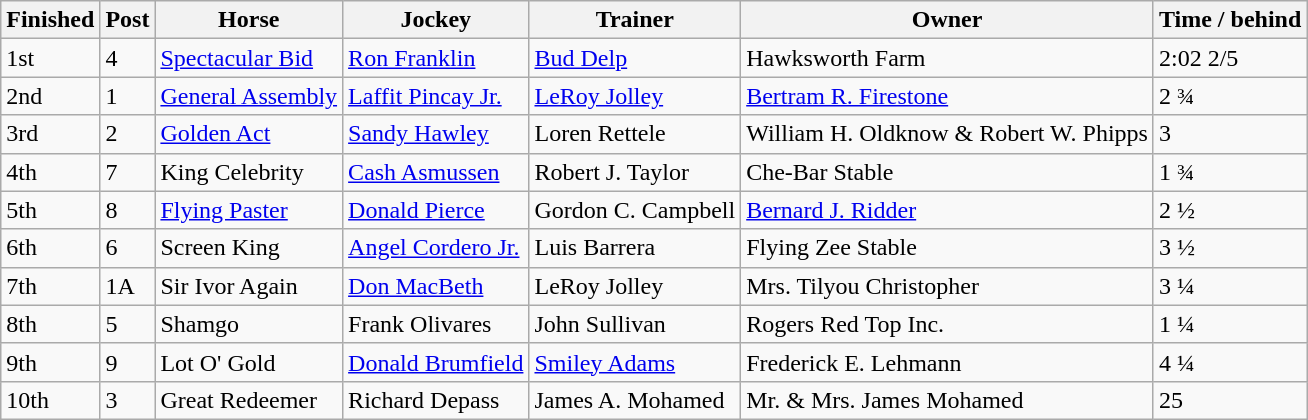<table class="wikitable">
<tr>
<th>Finished</th>
<th>Post</th>
<th>Horse</th>
<th>Jockey</th>
<th>Trainer</th>
<th>Owner</th>
<th>Time / behind</th>
</tr>
<tr>
<td>1st</td>
<td>4</td>
<td><a href='#'>Spectacular Bid</a></td>
<td><a href='#'>Ron Franklin</a></td>
<td><a href='#'>Bud Delp</a></td>
<td>Hawksworth Farm</td>
<td>2:02 2/5</td>
</tr>
<tr>
<td>2nd</td>
<td>1</td>
<td><a href='#'>General Assembly</a></td>
<td><a href='#'>Laffit Pincay Jr.</a></td>
<td><a href='#'>LeRoy Jolley</a></td>
<td><a href='#'>Bertram R. Firestone</a></td>
<td>2 ¾</td>
</tr>
<tr>
<td>3rd</td>
<td>2</td>
<td><a href='#'>Golden Act</a></td>
<td><a href='#'>Sandy Hawley</a></td>
<td>Loren Rettele</td>
<td>William H. Oldknow & Robert W. Phipps</td>
<td>3</td>
</tr>
<tr>
<td>4th</td>
<td>7</td>
<td>King Celebrity</td>
<td><a href='#'>Cash Asmussen</a></td>
<td>Robert J. Taylor</td>
<td>Che-Bar Stable</td>
<td>1 ¾</td>
</tr>
<tr>
<td>5th</td>
<td>8</td>
<td><a href='#'>Flying Paster</a></td>
<td><a href='#'>Donald Pierce</a></td>
<td>Gordon C. Campbell</td>
<td><a href='#'>Bernard J. Ridder</a></td>
<td>2 ½</td>
</tr>
<tr>
<td>6th</td>
<td>6</td>
<td>Screen King</td>
<td><a href='#'>Angel Cordero Jr.</a></td>
<td>Luis Barrera</td>
<td>Flying Zee Stable</td>
<td>3 ½</td>
</tr>
<tr>
<td>7th</td>
<td>1A</td>
<td>Sir Ivor Again</td>
<td><a href='#'>Don MacBeth</a></td>
<td>LeRoy Jolley</td>
<td>Mrs. Tilyou Christopher</td>
<td>3 ¼</td>
</tr>
<tr>
<td>8th</td>
<td>5</td>
<td>Shamgo</td>
<td>Frank Olivares</td>
<td>John Sullivan</td>
<td>Rogers Red Top Inc.</td>
<td>1 ¼</td>
</tr>
<tr>
<td>9th</td>
<td>9</td>
<td>Lot O' Gold</td>
<td><a href='#'>Donald Brumfield</a></td>
<td><a href='#'>Smiley Adams</a></td>
<td>Frederick E. Lehmann</td>
<td>4 ¼</td>
</tr>
<tr>
<td>10th</td>
<td>3</td>
<td>Great Redeemer</td>
<td>Richard Depass</td>
<td>James A. Mohamed</td>
<td>Mr. & Mrs. James Mohamed</td>
<td>25</td>
</tr>
</table>
